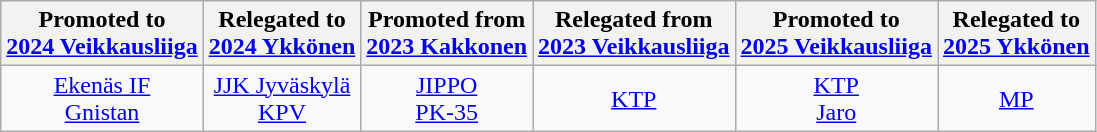<table class="wikitable">
<tr>
<th>Promoted to<br><a href='#'>2024 Veikkausliiga</a></th>
<th>Relegated to<br><a href='#'>2024 Ykkönen</a></th>
<th>Promoted from<br><a href='#'>2023 Kakkonen</a></th>
<th>Relegated from<br><a href='#'>2023 Veikkausliiga</a></th>
<th>Promoted to<br><a href='#'>2025 Veikkausliiga</a></th>
<th>Relegated to<br><a href='#'>2025 Ykkönen</a></th>
</tr>
<tr>
<td align=center><a href='#'>Ekenäs IF</a><br><a href='#'>Gnistan</a></td>
<td align=center><a href='#'>JJK Jyväskylä</a><br><a href='#'>KPV</a></td>
<td align=center><a href='#'>JIPPO</a><br><a href='#'>PK-35</a></td>
<td align=center><a href='#'>KTP</a></td>
<td align=center><a href='#'>KTP</a><br><a href='#'>Jaro</a></td>
<td align=center><a href='#'>MP</a></td>
</tr>
</table>
